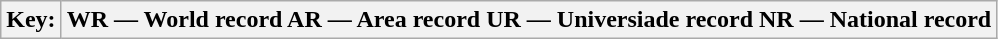<table class=wikitable>
<tr>
<th>Key:</th>
<th>WR — World record  AR — Area record  UR — Universiade record  NR — National record</th>
</tr>
</table>
